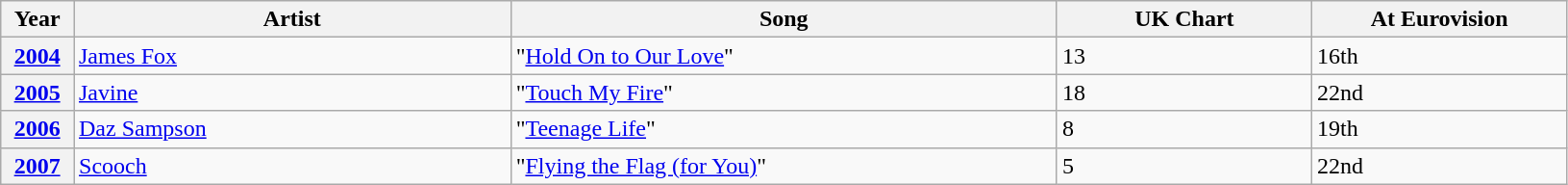<table class="wikitable sortable plainrowheaders" style="width:86%;">
<tr>
<th style="width:4%;">Year</th>
<th style="width:24%;">Artist</th>
<th style="width:30%;">Song</th>
<th style="width:14%;">UK Chart</th>
<th style="width:14%;">At Eurovision</th>
</tr>
<tr>
<th scope="row"><a href='#'>2004</a></th>
<td><a href='#'>James Fox</a></td>
<td>"<a href='#'>Hold On to Our Love</a>"</td>
<td>13</td>
<td>16th</td>
</tr>
<tr>
<th scope="row"><a href='#'>2005</a></th>
<td><a href='#'>Javine</a></td>
<td>"<a href='#'>Touch My Fire</a>"</td>
<td>18</td>
<td>22nd</td>
</tr>
<tr>
<th scope="row"><a href='#'>2006</a></th>
<td><a href='#'>Daz Sampson</a></td>
<td>"<a href='#'>Teenage Life</a>"</td>
<td>8</td>
<td>19th</td>
</tr>
<tr>
<th scope="row"><a href='#'>2007</a></th>
<td><a href='#'>Scooch</a></td>
<td>"<a href='#'>Flying the Flag (for You)</a>"</td>
<td>5</td>
<td>22nd</td>
</tr>
</table>
